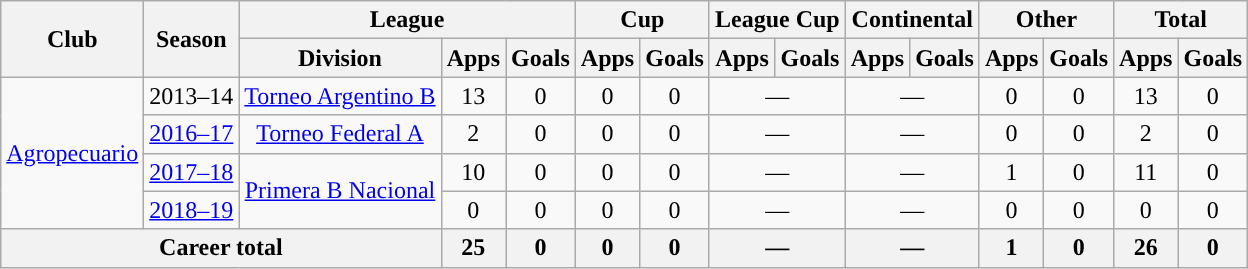<table class="wikitable" style="text-align:center">
<tr>
<th rowspan="2">Club</th>
<th rowspan="2">Season</th>
<th colspan="3">League</th>
<th colspan="2">Cup</th>
<th colspan="2">League Cup</th>
<th colspan="2">Continental</th>
<th colspan="2">Other</th>
<th colspan="2">Total</th>
</tr>
<tr>
<th>Division</th>
<th>Apps</th>
<th>Goals</th>
<th>Apps</th>
<th>Goals</th>
<th>Apps</th>
<th>Goals</th>
<th>Apps</th>
<th>Goals</th>
<th>Apps</th>
<th>Goals</th>
<th>Apps</th>
<th>Goals</th>
</tr>
<tr>
<td rowspan="4"><a href='#'>Agropecuario</a></td>
<td>2013–14</td>
<td rowspan="1"><a href='#'>Torneo Argentino B</a></td>
<td>13</td>
<td>0</td>
<td>0</td>
<td>0</td>
<td colspan="2">—</td>
<td colspan="2">—</td>
<td>0</td>
<td>0</td>
<td>13</td>
<td>0</td>
</tr>
<tr>
<td><a href='#'>2016–17</a></td>
<td rowspan="1"><a href='#'>Torneo Federal A</a></td>
<td>2</td>
<td>0</td>
<td>0</td>
<td>0</td>
<td colspan="2">—</td>
<td colspan="2">—</td>
<td>0</td>
<td>0</td>
<td>2</td>
<td>0</td>
</tr>
<tr>
<td><a href='#'>2017–18</a></td>
<td rowspan="2"><a href='#'>Primera B Nacional</a></td>
<td>10</td>
<td>0</td>
<td>0</td>
<td>0</td>
<td colspan="2">—</td>
<td colspan="2">—</td>
<td>1</td>
<td>0</td>
<td>11</td>
<td>0</td>
</tr>
<tr>
<td><a href='#'>2018–19</a></td>
<td>0</td>
<td>0</td>
<td>0</td>
<td>0</td>
<td colspan="2">—</td>
<td colspan="2">—</td>
<td>0</td>
<td>0</td>
<td>0</td>
<td>0</td>
</tr>
<tr>
<th colspan="3">Career total</th>
<th>25</th>
<th>0</th>
<th>0</th>
<th>0</th>
<th colspan="2">—</th>
<th colspan="2">—</th>
<th>1</th>
<th>0</th>
<th>26</th>
<th>0</th>
</tr>
</table>
